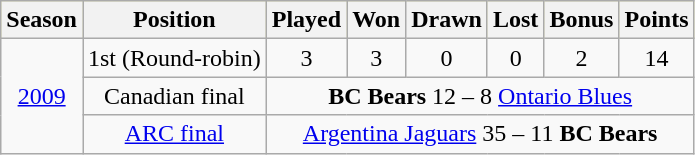<table class="wikitable" style="text-align:center">
<tr style="background:#ff9;">
<th>Season</th>
<th>Position</th>
<th>Played</th>
<th>Won</th>
<th>Drawn</th>
<th>Lost</th>
<th>Bonus</th>
<th>Points</th>
</tr>
<tr>
<td rowspan="3"><a href='#'>2009</a></td>
<td>1st (Round-robin)</td>
<td>3</td>
<td>3</td>
<td>0</td>
<td>0</td>
<td>2</td>
<td>14</td>
</tr>
<tr>
<td>Canadian final</td>
<td colspan="8"><strong>BC Bears</strong> 12 – 8 <a href='#'>Ontario Blues</a></td>
</tr>
<tr>
<td><a href='#'>ARC final</a></td>
<td colspan="8"><a href='#'>Argentina Jaguars</a> 35 – 11 <strong>BC Bears</strong></td>
</tr>
</table>
